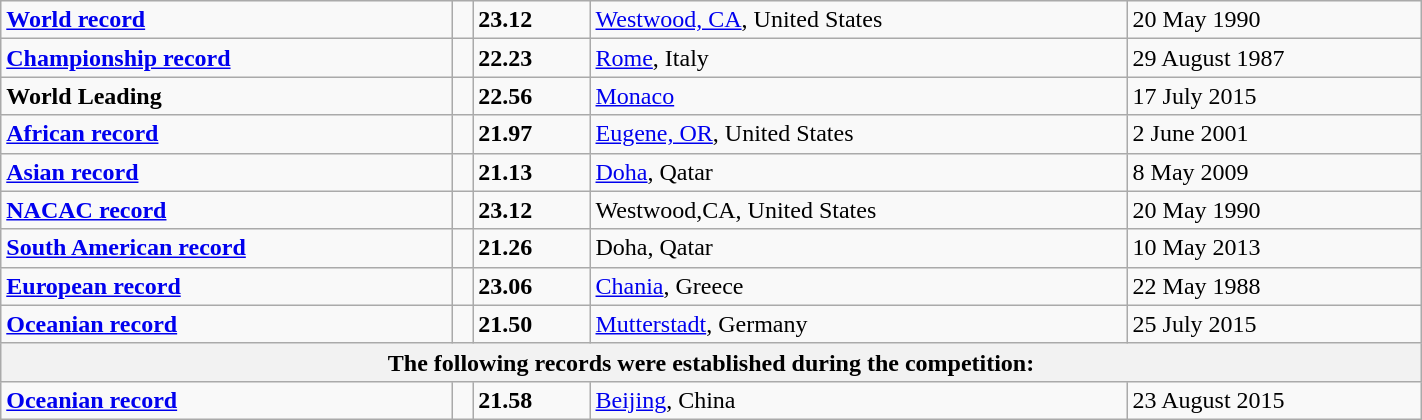<table class="wikitable" width=75%>
<tr>
<td><strong><a href='#'>World record</a></strong></td>
<td></td>
<td><strong>23.12</strong></td>
<td><a href='#'>Westwood, CA</a>, United States</td>
<td>20 May 1990</td>
</tr>
<tr>
<td><strong><a href='#'>Championship record</a></strong></td>
<td></td>
<td><strong>22.23</strong></td>
<td><a href='#'>Rome</a>, Italy</td>
<td>29 August 1987</td>
</tr>
<tr>
<td><strong>World Leading</strong></td>
<td></td>
<td><strong>22.56</strong></td>
<td><a href='#'>Monaco</a></td>
<td>17 July 2015</td>
</tr>
<tr>
<td><strong><a href='#'>African record</a></strong></td>
<td></td>
<td><strong>21.97</strong></td>
<td><a href='#'>Eugene, OR</a>, United States</td>
<td>2 June 2001</td>
</tr>
<tr>
<td><strong><a href='#'>Asian record</a></strong></td>
<td></td>
<td><strong>21.13</strong></td>
<td><a href='#'>Doha</a>, Qatar</td>
<td>8 May 2009</td>
</tr>
<tr>
<td><strong><a href='#'>NACAC record</a></strong></td>
<td></td>
<td><strong>23.12</strong></td>
<td>Westwood,CA, United States</td>
<td>20 May 1990</td>
</tr>
<tr>
<td><strong><a href='#'>South American record</a></strong></td>
<td></td>
<td><strong>21.26</strong></td>
<td>Doha, Qatar</td>
<td>10 May 2013</td>
</tr>
<tr>
<td><strong><a href='#'>European record</a></strong></td>
<td></td>
<td><strong>23.06</strong></td>
<td><a href='#'>Chania</a>, Greece</td>
<td>22 May 1988</td>
</tr>
<tr>
<td><strong><a href='#'>Oceanian record</a></strong></td>
<td></td>
<td><strong>21.50</strong></td>
<td><a href='#'>Mutterstadt</a>, Germany</td>
<td>25 July 2015</td>
</tr>
<tr>
<th colspan=5>The following records were established during the competition:</th>
</tr>
<tr>
<td><strong><a href='#'>Oceanian record</a></strong></td>
<td></td>
<td><strong>21.58</strong></td>
<td><a href='#'>Beijing</a>, China</td>
<td>23 August 2015</td>
</tr>
</table>
